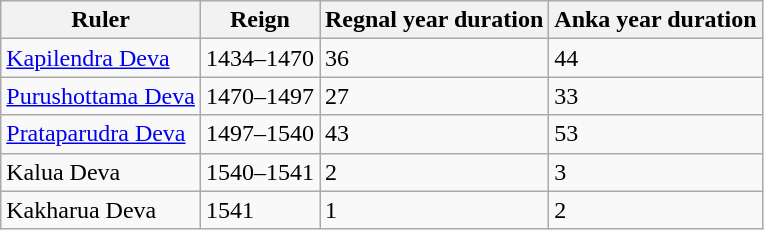<table class="wikitable">
<tr>
<th>Ruler</th>
<th>Reign</th>
<th>Regnal year duration</th>
<th>Anka year duration</th>
</tr>
<tr>
<td><a href='#'>Kapilendra Deva</a></td>
<td>1434–1470</td>
<td>36</td>
<td>44</td>
</tr>
<tr>
<td><a href='#'>Purushottama Deva</a></td>
<td>1470–1497</td>
<td>27</td>
<td>33</td>
</tr>
<tr>
<td><a href='#'>Prataparudra Deva</a></td>
<td>1497–1540</td>
<td>43</td>
<td>53</td>
</tr>
<tr>
<td>Kalua Deva</td>
<td>1540–1541</td>
<td>2</td>
<td>3</td>
</tr>
<tr>
<td>Kakharua Deva</td>
<td>1541</td>
<td>1</td>
<td>2</td>
</tr>
</table>
